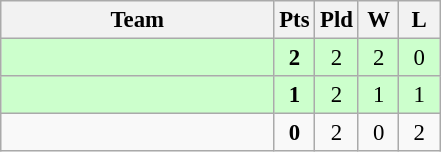<table class=wikitable style="text-align:center; font-size:95%">
<tr>
<th width=175>Team</th>
<th width=20>Pts</th>
<th width=20>Pld</th>
<th width=20>W</th>
<th width=20>L</th>
</tr>
<tr bgcolor="#ccffcc">
<td style="text-align:left"></td>
<td><strong>2</strong></td>
<td>2</td>
<td>2</td>
<td>0</td>
</tr>
<tr bgcolor="#ccffcc">
<td style="text-align:left"></td>
<td><strong>1</strong></td>
<td>2</td>
<td>1</td>
<td>1</td>
</tr>
<tr>
<td style="text-align:left"></td>
<td><strong>0</strong></td>
<td>2</td>
<td>0</td>
<td>2</td>
</tr>
</table>
